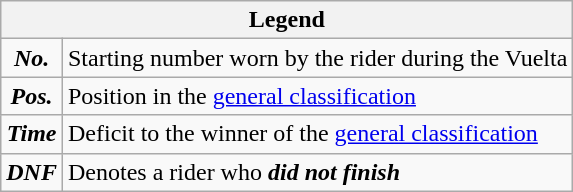<table class="wikitable">
<tr>
<th colspan=2>Legend</th>
</tr>
<tr>
<td align=center><strong><em>No.</em></strong></td>
<td>Starting number worn by the rider during the Vuelta</td>
</tr>
<tr>
<td align=center><strong><em>Pos.</em></strong></td>
<td>Position in the <a href='#'>general classification</a></td>
</tr>
<tr>
<td align=center><strong><em>Time</em></strong></td>
<td>Deficit to the winner of the <a href='#'>general classification</a></td>
</tr>
<tr>
<td align=center><strong><em>DNF</em></strong></td>
<td>Denotes a rider who <strong><em>did not finish</em></strong></td>
</tr>
</table>
